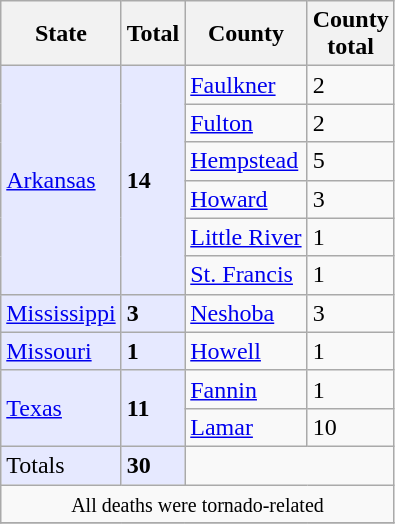<table class="wikitable" style="margin:0 0 0.5em 1em; float:left; clear:left;">
<tr>
<th><strong>State</strong></th>
<th><strong>Total</strong></th>
<th><strong>County</strong></th>
<th><strong>County<br>total</strong></th>
</tr>
<tr>
<td rowspan=6 bgcolor="#e6e9ff"><a href='#'>Arkansas</a></td>
<td rowspan=6 bgcolor="#e6e9ff"><strong>14</strong></td>
<td><a href='#'>Faulkner</a></td>
<td>2</td>
</tr>
<tr>
<td><a href='#'>Fulton</a></td>
<td>2</td>
</tr>
<tr>
<td><a href='#'>Hempstead</a></td>
<td>5</td>
</tr>
<tr>
<td><a href='#'>Howard</a></td>
<td>3</td>
</tr>
<tr>
<td><a href='#'>Little River</a></td>
<td>1</td>
</tr>
<tr>
<td><a href='#'>St. Francis</a></td>
<td>1</td>
</tr>
<tr>
<td rowspan=1 bgcolor="#e6e9ff"><a href='#'>Mississippi</a></td>
<td rowspan=1 bgcolor="#e6e9ff"><strong>3</strong></td>
<td><a href='#'>Neshoba</a></td>
<td>3</td>
</tr>
<tr>
<td rowspan=1 bgcolor="#e6e9ff"><a href='#'>Missouri</a></td>
<td rowspan=1 bgcolor="#e6e9ff"><strong>1</strong></td>
<td><a href='#'>Howell</a></td>
<td>1</td>
</tr>
<tr>
<td rowspan=2 bgcolor="#e6e9ff"><a href='#'>Texas</a></td>
<td rowspan=2 bgcolor="#e6e9ff"><strong>11</strong></td>
<td><a href='#'>Fannin</a></td>
<td>1</td>
</tr>
<tr>
<td><a href='#'>Lamar</a></td>
<td>10</td>
</tr>
<tr>
<td bgcolor="#e6e9ff">Totals</td>
<td bgcolor="#e6e9ff"><strong>30</strong></td>
<td colspan=2></td>
</tr>
<tr>
<td colspan=4 align=center><small>All deaths were tornado-related</small></td>
</tr>
<tr>
</tr>
</table>
